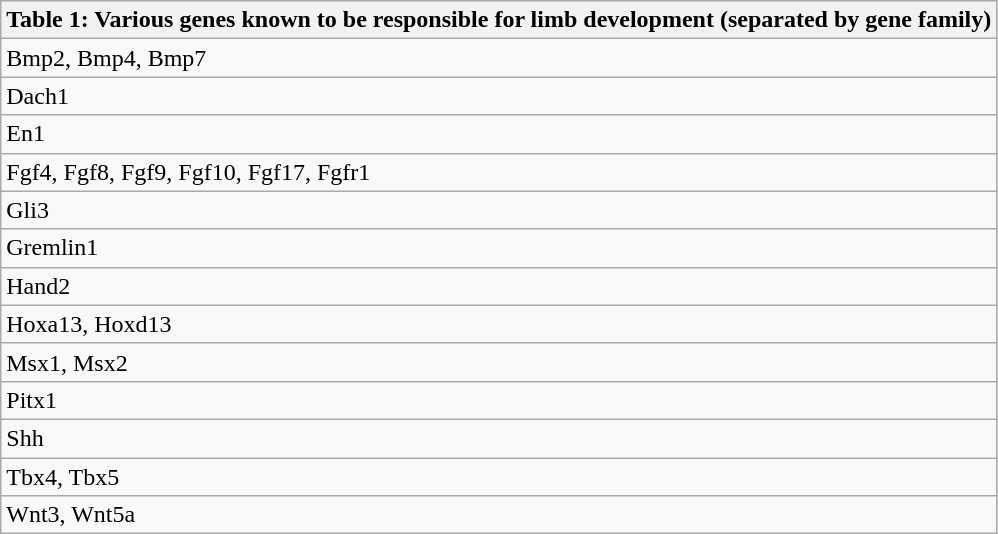<table class="wikitable mw-collapsible">
<tr>
<th>Table 1: Various genes known to be responsible for limb development (separated by gene family)</th>
</tr>
<tr>
<td>Bmp2, Bmp4, Bmp7</td>
</tr>
<tr>
<td>Dach1</td>
</tr>
<tr>
<td>En1</td>
</tr>
<tr>
<td>Fgf4, Fgf8, Fgf9, Fgf10, Fgf17, Fgfr1</td>
</tr>
<tr>
<td>Gli3</td>
</tr>
<tr>
<td>Gremlin1</td>
</tr>
<tr>
<td>Hand2</td>
</tr>
<tr>
<td>Hoxa13, Hoxd13</td>
</tr>
<tr>
<td>Msx1, Msx2</td>
</tr>
<tr>
<td>Pitx1</td>
</tr>
<tr>
<td>Shh</td>
</tr>
<tr>
<td>Tbx4, Tbx5</td>
</tr>
<tr>
<td>Wnt3, Wnt5a</td>
</tr>
</table>
